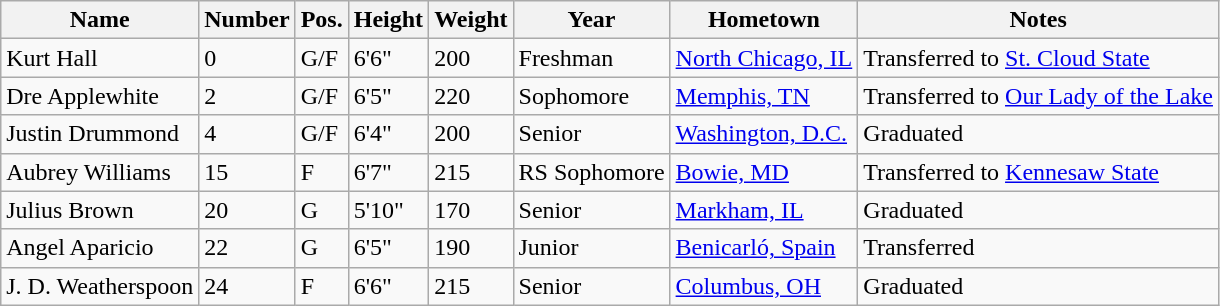<table class="wikitable sortable" border="1">
<tr>
<th>Name</th>
<th>Number</th>
<th>Pos.</th>
<th>Height</th>
<th>Weight</th>
<th>Year</th>
<th>Hometown</th>
<th class="unsortable">Notes</th>
</tr>
<tr>
<td>Kurt Hall</td>
<td>0</td>
<td>G/F</td>
<td>6'6"</td>
<td>200</td>
<td>Freshman</td>
<td><a href='#'>North Chicago, IL</a></td>
<td>Transferred to <a href='#'>St. Cloud State</a></td>
</tr>
<tr>
<td>Dre Applewhite</td>
<td>2</td>
<td>G/F</td>
<td>6'5"</td>
<td>220</td>
<td>Sophomore</td>
<td><a href='#'>Memphis, TN</a></td>
<td>Transferred to <a href='#'>Our Lady of the Lake</a></td>
</tr>
<tr>
<td>Justin Drummond</td>
<td>4</td>
<td>G/F</td>
<td>6'4"</td>
<td>200</td>
<td>Senior</td>
<td><a href='#'>Washington, D.C.</a></td>
<td>Graduated</td>
</tr>
<tr>
<td>Aubrey Williams</td>
<td>15</td>
<td>F</td>
<td>6'7"</td>
<td>215</td>
<td>RS Sophomore</td>
<td><a href='#'>Bowie, MD</a></td>
<td>Transferred to <a href='#'>Kennesaw State</a></td>
</tr>
<tr>
<td>Julius Brown</td>
<td>20</td>
<td>G</td>
<td>5'10"</td>
<td>170</td>
<td>Senior</td>
<td><a href='#'>Markham, IL</a></td>
<td>Graduated</td>
</tr>
<tr>
<td>Angel Aparicio</td>
<td>22</td>
<td>G</td>
<td>6'5"</td>
<td>190</td>
<td>Junior</td>
<td><a href='#'>Benicarló, Spain</a></td>
<td>Transferred</td>
</tr>
<tr>
<td>J. D. Weatherspoon</td>
<td>24</td>
<td>F</td>
<td>6'6"</td>
<td>215</td>
<td>Senior</td>
<td><a href='#'>Columbus, OH</a></td>
<td>Graduated</td>
</tr>
</table>
